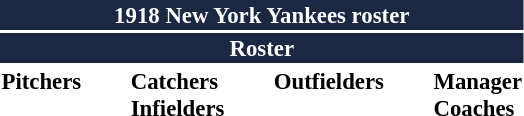<table class="toccolours" style="font-size: 95%;">
<tr>
<th colspan="10" style="background-color: #1c2841; color: white; text-align: center;">1918 New York Yankees roster</th>
</tr>
<tr>
<td colspan="10" style="background-color: #1c2841; color: white; text-align: center;"><strong>Roster</strong></td>
</tr>
<tr>
<td valign="top"><strong>Pitchers</strong><br>













</td>
<td width="25px"></td>
<td valign="top"><strong>Catchers</strong><br>



<strong>Infielders</strong>







</td>
<td width="25px"></td>
<td valign="top"><strong>Outfielders</strong><br>







</td>
<td width="25px"></td>
<td valign="top"><strong>Manager</strong><br>
<strong>Coaches</strong>
</td>
</tr>
</table>
